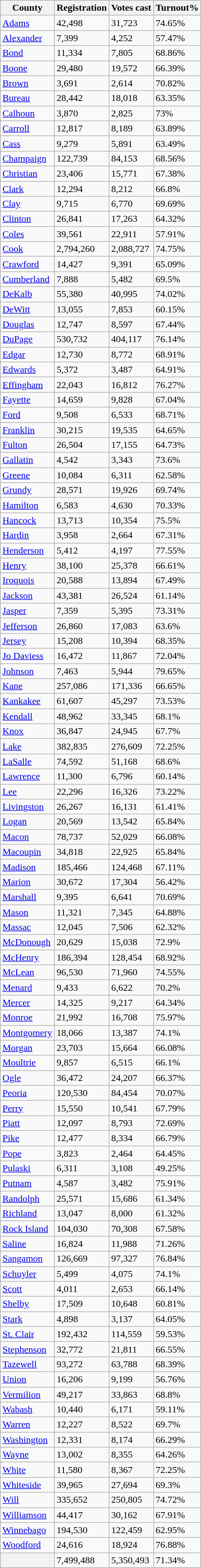<table class="wikitable collapsible collapsed sortable">
<tr>
<th>County</th>
<th>Registration</th>
<th>Votes cast</th>
<th>Turnout%</th>
</tr>
<tr>
<td><a href='#'>Adams</a></td>
<td>42,498</td>
<td>31,723</td>
<td>74.65%</td>
</tr>
<tr>
<td><a href='#'>Alexander</a></td>
<td>7,399</td>
<td>4,252</td>
<td>57.47%</td>
</tr>
<tr>
<td><a href='#'>Bond</a></td>
<td>11,334</td>
<td>7,805</td>
<td>68.86%</td>
</tr>
<tr>
<td><a href='#'>Boone</a></td>
<td>29,480</td>
<td>19,572</td>
<td>66.39%</td>
</tr>
<tr>
<td><a href='#'>Brown</a></td>
<td>3,691</td>
<td>2,614</td>
<td>70.82%</td>
</tr>
<tr>
<td><a href='#'>Bureau</a></td>
<td>28,442</td>
<td>18,018</td>
<td>63.35%</td>
</tr>
<tr>
<td><a href='#'>Calhoun</a></td>
<td>3,870</td>
<td>2,825</td>
<td>73%</td>
</tr>
<tr>
<td><a href='#'>Carroll</a></td>
<td>12,817</td>
<td>8,189</td>
<td>63.89%</td>
</tr>
<tr>
<td><a href='#'>Cass</a></td>
<td>9,279</td>
<td>5,891</td>
<td>63.49%</td>
</tr>
<tr>
<td><a href='#'>Champaign</a></td>
<td>122,739</td>
<td>84,153</td>
<td>68.56%</td>
</tr>
<tr>
<td><a href='#'>Christian</a></td>
<td>23,406</td>
<td>15,771</td>
<td>67.38%</td>
</tr>
<tr>
<td><a href='#'>Clark</a></td>
<td>12,294</td>
<td>8,212</td>
<td>66.8%</td>
</tr>
<tr>
<td><a href='#'>Clay</a></td>
<td>9,715</td>
<td>6,770</td>
<td>69.69%</td>
</tr>
<tr>
<td><a href='#'>Clinton</a></td>
<td>26,841</td>
<td>17,263</td>
<td>64.32%</td>
</tr>
<tr>
<td><a href='#'>Coles</a></td>
<td>39,561</td>
<td>22,911</td>
<td>57.91%</td>
</tr>
<tr>
<td><a href='#'>Cook</a></td>
<td>2,794,260</td>
<td>2,088,727</td>
<td>74.75%</td>
</tr>
<tr>
<td><a href='#'>Crawford</a></td>
<td>14,427</td>
<td>9,391</td>
<td>65.09%</td>
</tr>
<tr>
<td><a href='#'>Cumberland</a></td>
<td>7,888</td>
<td>5,482</td>
<td>69.5%</td>
</tr>
<tr>
<td><a href='#'>DeKalb</a></td>
<td>55,380</td>
<td>40,995</td>
<td>74.02%</td>
</tr>
<tr>
<td><a href='#'>DeWitt</a></td>
<td>13,055</td>
<td>7,853</td>
<td>60.15%</td>
</tr>
<tr>
<td><a href='#'>Douglas</a></td>
<td>12,747</td>
<td>8,597</td>
<td>67.44%</td>
</tr>
<tr>
<td><a href='#'>DuPage</a></td>
<td>530,732</td>
<td>404,117</td>
<td>76.14%</td>
</tr>
<tr>
<td><a href='#'>Edgar</a></td>
<td>12,730</td>
<td>8,772</td>
<td>68.91%</td>
</tr>
<tr>
<td><a href='#'>Edwards</a></td>
<td>5,372</td>
<td>3,487</td>
<td>64.91%</td>
</tr>
<tr>
<td><a href='#'>Effingham</a></td>
<td>22,043</td>
<td>16,812</td>
<td>76.27%</td>
</tr>
<tr>
<td><a href='#'>Fayette</a></td>
<td>14,659</td>
<td>9,828</td>
<td>67.04%</td>
</tr>
<tr>
<td><a href='#'>Ford</a></td>
<td>9,508</td>
<td>6,533</td>
<td>68.71%</td>
</tr>
<tr>
<td><a href='#'>Franklin</a></td>
<td>30,215</td>
<td>19,535</td>
<td>64.65%</td>
</tr>
<tr>
<td><a href='#'>Fulton</a></td>
<td>26,504</td>
<td>17,155</td>
<td>64.73%</td>
</tr>
<tr>
<td><a href='#'>Gallatin</a></td>
<td>4,542</td>
<td>3,343</td>
<td>73.6%</td>
</tr>
<tr>
<td><a href='#'>Greene</a></td>
<td>10,084</td>
<td>6,311</td>
<td>62.58%</td>
</tr>
<tr>
<td><a href='#'>Grundy</a></td>
<td>28,571</td>
<td>19,926</td>
<td>69.74%</td>
</tr>
<tr>
<td><a href='#'>Hamilton</a></td>
<td>6,583</td>
<td>4,630</td>
<td>70.33%</td>
</tr>
<tr>
<td><a href='#'>Hancock</a></td>
<td>13,713</td>
<td>10,354</td>
<td>75.5%</td>
</tr>
<tr>
<td><a href='#'>Hardin</a></td>
<td>3,958</td>
<td>2,664</td>
<td>67.31%</td>
</tr>
<tr>
<td><a href='#'>Henderson</a></td>
<td>5,412</td>
<td>4,197</td>
<td>77.55%</td>
</tr>
<tr>
<td><a href='#'>Henry</a></td>
<td>38,100</td>
<td>25,378</td>
<td>66.61%</td>
</tr>
<tr>
<td><a href='#'>Iroquois</a></td>
<td>20,588</td>
<td>13,894</td>
<td>67.49%</td>
</tr>
<tr>
<td><a href='#'>Jackson</a></td>
<td>43,381</td>
<td>26,524</td>
<td>61.14%</td>
</tr>
<tr>
<td><a href='#'>Jasper</a></td>
<td>7,359</td>
<td>5,395</td>
<td>73.31%</td>
</tr>
<tr>
<td><a href='#'>Jefferson</a></td>
<td>26,860</td>
<td>17,083</td>
<td>63.6%</td>
</tr>
<tr>
<td><a href='#'>Jersey</a></td>
<td>15,208</td>
<td>10,394</td>
<td>68.35%</td>
</tr>
<tr>
<td><a href='#'>Jo Daviess</a></td>
<td>16,472</td>
<td>11,867</td>
<td>72.04%</td>
</tr>
<tr>
<td><a href='#'>Johnson</a></td>
<td>7,463</td>
<td>5,944</td>
<td>79.65%</td>
</tr>
<tr>
<td><a href='#'>Kane</a></td>
<td>257,086</td>
<td>171,336</td>
<td>66.65%</td>
</tr>
<tr>
<td><a href='#'>Kankakee</a></td>
<td>61,607</td>
<td>45,297</td>
<td>73.53%</td>
</tr>
<tr>
<td><a href='#'>Kendall</a></td>
<td>48,962</td>
<td>33,345</td>
<td>68.1%</td>
</tr>
<tr>
<td><a href='#'>Knox</a></td>
<td>36,847</td>
<td>24,945</td>
<td>67.7%</td>
</tr>
<tr>
<td><a href='#'>Lake</a></td>
<td>382,835</td>
<td>276,609</td>
<td>72.25%</td>
</tr>
<tr>
<td><a href='#'>LaSalle</a></td>
<td>74,592</td>
<td>51,168</td>
<td>68.6%</td>
</tr>
<tr>
<td><a href='#'>Lawrence</a></td>
<td>11,300</td>
<td>6,796</td>
<td>60.14%</td>
</tr>
<tr>
<td><a href='#'>Lee</a></td>
<td>22,296</td>
<td>16,326</td>
<td>73.22%</td>
</tr>
<tr>
<td><a href='#'>Livingston</a></td>
<td>26,267</td>
<td>16,131</td>
<td>61.41%</td>
</tr>
<tr>
<td><a href='#'>Logan</a></td>
<td>20,569</td>
<td>13,542</td>
<td>65.84%</td>
</tr>
<tr>
<td><a href='#'>Macon</a></td>
<td>78,737</td>
<td>52,029</td>
<td>66.08%</td>
</tr>
<tr>
<td><a href='#'>Macoupin</a></td>
<td>34,818</td>
<td>22,925</td>
<td>65.84%</td>
</tr>
<tr>
<td><a href='#'>Madison</a></td>
<td>185,466</td>
<td>124,468</td>
<td>67.11%</td>
</tr>
<tr>
<td><a href='#'>Marion</a></td>
<td>30,672</td>
<td>17,304</td>
<td>56.42%</td>
</tr>
<tr>
<td><a href='#'>Marshall</a></td>
<td>9,395</td>
<td>6,641</td>
<td>70.69%</td>
</tr>
<tr>
<td><a href='#'>Mason</a></td>
<td>11,321</td>
<td>7,345</td>
<td>64.88%</td>
</tr>
<tr>
<td><a href='#'>Massac</a></td>
<td>12,045</td>
<td>7,506</td>
<td>62.32%</td>
</tr>
<tr>
<td><a href='#'>McDonough</a></td>
<td>20,629</td>
<td>15,038</td>
<td>72.9%</td>
</tr>
<tr>
<td><a href='#'>McHenry</a></td>
<td>186,394</td>
<td>128,454</td>
<td>68.92%</td>
</tr>
<tr>
<td><a href='#'>McLean</a></td>
<td>96,530</td>
<td>71,960</td>
<td>74.55%</td>
</tr>
<tr>
<td><a href='#'>Menard</a></td>
<td>9,433</td>
<td>6,622</td>
<td>70.2%</td>
</tr>
<tr>
<td><a href='#'>Mercer</a></td>
<td>14,325</td>
<td>9,217</td>
<td>64.34%</td>
</tr>
<tr>
<td><a href='#'>Monroe</a></td>
<td>21,992</td>
<td>16,708</td>
<td>75.97%</td>
</tr>
<tr>
<td><a href='#'>Montgomery</a></td>
<td>18,066</td>
<td>13,387</td>
<td>74.1%</td>
</tr>
<tr>
<td><a href='#'>Morgan</a></td>
<td>23,703</td>
<td>15,664</td>
<td>66.08%</td>
</tr>
<tr>
<td><a href='#'>Moultrie</a></td>
<td>9,857</td>
<td>6,515</td>
<td>66.1%</td>
</tr>
<tr>
<td><a href='#'>Ogle</a></td>
<td>36,472</td>
<td>24,207</td>
<td>66.37%</td>
</tr>
<tr>
<td><a href='#'>Peoria</a></td>
<td>120,530</td>
<td>84,454</td>
<td>70.07%</td>
</tr>
<tr>
<td><a href='#'>Perry</a></td>
<td>15,550</td>
<td>10,541</td>
<td>67.79%</td>
</tr>
<tr>
<td><a href='#'>Piatt</a></td>
<td>12,097</td>
<td>8,793</td>
<td>72.69%</td>
</tr>
<tr>
<td><a href='#'>Pike</a></td>
<td>12,477</td>
<td>8,334</td>
<td>66.79%</td>
</tr>
<tr>
<td><a href='#'>Pope</a></td>
<td>3,823</td>
<td>2,464</td>
<td>64.45%</td>
</tr>
<tr>
<td><a href='#'>Pulaski</a></td>
<td>6,311</td>
<td>3,108</td>
<td>49.25%</td>
</tr>
<tr>
<td><a href='#'>Putnam</a></td>
<td>4,587</td>
<td>3,482</td>
<td>75.91%</td>
</tr>
<tr>
<td><a href='#'>Randolph</a></td>
<td>25,571</td>
<td>15,686</td>
<td>61.34%</td>
</tr>
<tr>
<td><a href='#'>Richland</a></td>
<td>13,047</td>
<td>8,000</td>
<td>61.32%</td>
</tr>
<tr>
<td><a href='#'>Rock Island</a></td>
<td>104,030</td>
<td>70,308</td>
<td>67.58%</td>
</tr>
<tr>
<td><a href='#'>Saline</a></td>
<td>16,824</td>
<td>11,988</td>
<td>71.26%</td>
</tr>
<tr>
<td><a href='#'>Sangamon</a></td>
<td>126,669</td>
<td>97,327</td>
<td>76.84%</td>
</tr>
<tr>
<td><a href='#'>Schuyler</a></td>
<td>5,499</td>
<td>4,075</td>
<td>74.1%</td>
</tr>
<tr>
<td><a href='#'>Scott</a></td>
<td>4,011</td>
<td>2,653</td>
<td>66.14%</td>
</tr>
<tr>
<td><a href='#'>Shelby</a></td>
<td>17,509</td>
<td>10,648</td>
<td>60.81%</td>
</tr>
<tr>
<td><a href='#'>Stark</a></td>
<td>4,898</td>
<td>3,137</td>
<td>64.05%</td>
</tr>
<tr>
<td><a href='#'>St. Clair</a></td>
<td>192,432</td>
<td>114,559</td>
<td>59.53%</td>
</tr>
<tr>
<td><a href='#'>Stephenson</a></td>
<td>32,772</td>
<td>21,811</td>
<td>66.55%</td>
</tr>
<tr>
<td><a href='#'>Tazewell</a></td>
<td>93,272</td>
<td>63,788</td>
<td>68.39%</td>
</tr>
<tr>
<td><a href='#'>Union</a></td>
<td>16,206</td>
<td>9,199</td>
<td>56.76%</td>
</tr>
<tr>
<td><a href='#'>Vermilion</a></td>
<td>49,217</td>
<td>33,863</td>
<td>68.8%</td>
</tr>
<tr>
<td><a href='#'>Wabash</a></td>
<td>10,440</td>
<td>6,171</td>
<td>59.11%</td>
</tr>
<tr>
<td><a href='#'>Warren</a></td>
<td>12,227</td>
<td>8,522</td>
<td>69.7%</td>
</tr>
<tr>
<td><a href='#'>Washington</a></td>
<td>12,331</td>
<td>8,174</td>
<td>66.29%</td>
</tr>
<tr>
<td><a href='#'>Wayne</a></td>
<td>13,002</td>
<td>8,355</td>
<td>64.26%</td>
</tr>
<tr>
<td><a href='#'>White</a></td>
<td>11,580</td>
<td>8,367</td>
<td>72.25%</td>
</tr>
<tr>
<td><a href='#'>Whiteside</a></td>
<td>39,965</td>
<td>27,694</td>
<td>69.3%</td>
</tr>
<tr>
<td><a href='#'>Will</a></td>
<td>335,652</td>
<td>250,805</td>
<td>74.72%</td>
</tr>
<tr>
<td><a href='#'>Williamson</a></td>
<td>44,417</td>
<td>30,162</td>
<td>67.91%</td>
</tr>
<tr>
<td><a href='#'>Winnebago</a></td>
<td>194,530</td>
<td>122,459</td>
<td>62.95%</td>
</tr>
<tr>
<td><a href='#'>Woodford</a></td>
<td>24,616</td>
<td>18,924</td>
<td>76.88%</td>
</tr>
<tr>
<th></th>
<td>7,499,488</td>
<td>5,350,493</td>
<td>71.34%</td>
</tr>
</table>
